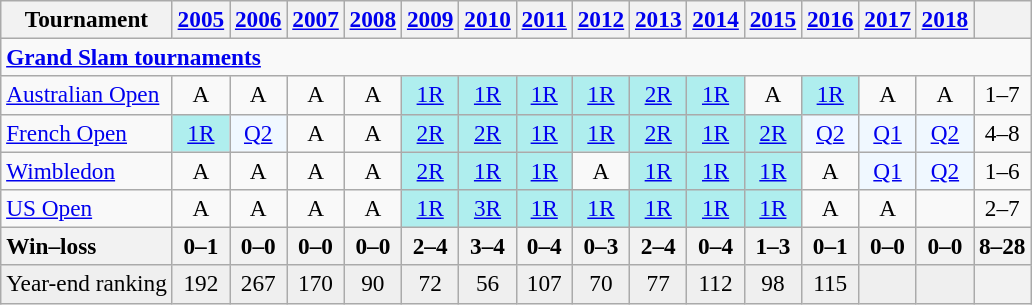<table class=wikitable style=text-align:center;font-size:97%>
<tr>
<th>Tournament</th>
<th><a href='#'>2005</a></th>
<th><a href='#'>2006</a></th>
<th><a href='#'>2007</a></th>
<th><a href='#'>2008</a></th>
<th><a href='#'>2009</a></th>
<th><a href='#'>2010</a></th>
<th><a href='#'>2011</a></th>
<th><a href='#'>2012</a></th>
<th><a href='#'>2013</a></th>
<th><a href='#'>2014</a></th>
<th><a href='#'>2015</a></th>
<th><a href='#'>2016</a></th>
<th><a href='#'>2017</a></th>
<th><a href='#'>2018</a></th>
<th></th>
</tr>
<tr>
<td colspan=18 align=left><strong><a href='#'>Grand Slam tournaments</a></strong></td>
</tr>
<tr>
<td align=left><a href='#'>Australian Open</a></td>
<td>A</td>
<td>A</td>
<td>A</td>
<td>A</td>
<td bgcolor=afeeee><a href='#'>1R</a></td>
<td bgcolor=afeeee><a href='#'>1R</a></td>
<td bgcolor=afeeee><a href='#'>1R</a></td>
<td bgcolor=afeeee><a href='#'>1R</a></td>
<td bgcolor=afeeee><a href='#'>2R</a></td>
<td bgcolor=afeeee><a href='#'>1R</a></td>
<td>A</td>
<td bgcolor=afeeee><a href='#'>1R</a></td>
<td>A</td>
<td>A</td>
<td>1–7</td>
</tr>
<tr>
<td align=left><a href='#'>French Open</a></td>
<td bgcolor=afeeee><a href='#'>1R</a></td>
<td bgcolor=f0f8ff><a href='#'>Q2</a></td>
<td>A</td>
<td>A</td>
<td bgcolor=afeeee><a href='#'>2R</a></td>
<td bgcolor=afeeee><a href='#'>2R</a></td>
<td bgcolor=afeeee><a href='#'>1R</a></td>
<td bgcolor=afeeee><a href='#'>1R</a></td>
<td bgcolor=afeeee><a href='#'>2R</a></td>
<td bgcolor=afeeee><a href='#'>1R</a></td>
<td bgcolor=afeeee><a href='#'>2R</a></td>
<td bgcolor=f0f8ff><a href='#'>Q2</a></td>
<td bgcolor=f0f8ff><a href='#'>Q1</a></td>
<td bgcolor=f0f8ff><a href='#'>Q2</a></td>
<td>4–8</td>
</tr>
<tr>
<td align=left><a href='#'>Wimbledon</a></td>
<td>A</td>
<td>A</td>
<td>A</td>
<td>A</td>
<td bgcolor=afeeee><a href='#'>2R</a></td>
<td bgcolor=afeeee><a href='#'>1R</a></td>
<td bgcolor=afeeee><a href='#'>1R</a></td>
<td>A</td>
<td bgcolor=afeeee><a href='#'>1R</a></td>
<td bgcolor=afeeee><a href='#'>1R</a></td>
<td bgcolor=afeeee><a href='#'>1R</a></td>
<td>A</td>
<td bgcolor=f0f8ff><a href='#'>Q1</a></td>
<td bgcolor=f0f8ff><a href='#'>Q2</a></td>
<td>1–6</td>
</tr>
<tr>
<td align=left><a href='#'>US Open</a></td>
<td>A</td>
<td>A</td>
<td>A</td>
<td>A</td>
<td bgcolor=afeeee><a href='#'>1R</a></td>
<td bgcolor=afeeee><a href='#'>3R</a></td>
<td bgcolor=afeeee><a href='#'>1R</a></td>
<td bgcolor=afeeee><a href='#'>1R</a></td>
<td bgcolor=afeeee><a href='#'>1R</a></td>
<td bgcolor=afeeee><a href='#'>1R</a></td>
<td bgcolor=afeeee><a href='#'>1R</a></td>
<td>A</td>
<td>A</td>
<td></td>
<td>2–7</td>
</tr>
<tr>
<th style=text-align:left>Win–loss</th>
<th>0–1</th>
<th>0–0</th>
<th>0–0</th>
<th>0–0</th>
<th>2–4</th>
<th>3–4</th>
<th>0–4</th>
<th>0–3</th>
<th>2–4</th>
<th>0–4</th>
<th>1–3</th>
<th>0–1</th>
<th>0–0</th>
<th>0–0</th>
<th>8–28</th>
</tr>
<tr bgcolor=EFEFEF>
<td align=left>Year-end ranking</td>
<td>192</td>
<td>267</td>
<td>170</td>
<td>90</td>
<td>72</td>
<td>56</td>
<td>107</td>
<td>70</td>
<td>77</td>
<td>112</td>
<td>98</td>
<td>115</td>
<td></td>
<td></td>
<th></th>
</tr>
</table>
